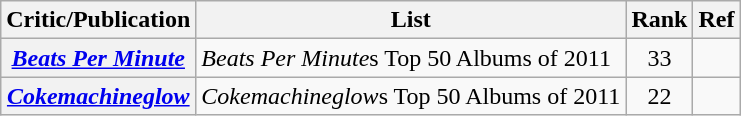<table class="wikitable plainrowheaders">
<tr>
<th>Critic/Publication</th>
<th>List</th>
<th>Rank</th>
<th>Ref</th>
</tr>
<tr>
<th scope="row"><em><a href='#'>Beats Per Minute</a></em></th>
<td><em>Beats Per Minute</em>s Top 50 Albums of 2011</td>
<td style="text-align:center;">33</td>
<td style="text-align:center;"></td>
</tr>
<tr>
<th scope="row"><em><a href='#'>Cokemachineglow</a></em></th>
<td><em>Cokemachineglow</em>s Top 50 Albums of 2011</td>
<td style="text-align:center;">22</td>
<td style="text-align:center;"></td>
</tr>
</table>
